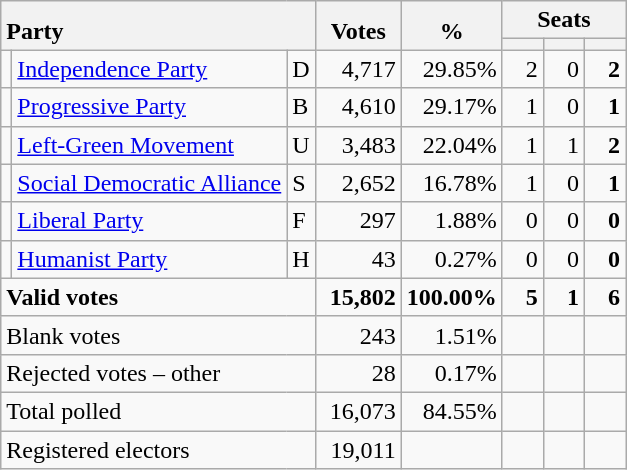<table class="wikitable" border="1" style="text-align:right;">
<tr>
<th style="text-align:left;" valign=bottom rowspan=2 colspan=3>Party</th>
<th align=center valign=bottom rowspan=2 width="50">Votes</th>
<th align=center valign=bottom rowspan=2 width="50">%</th>
<th colspan=3>Seats</th>
</tr>
<tr>
<th align=center valign=bottom width="20"><small></small></th>
<th align=center valign=bottom width="20"><small><a href='#'></a></small></th>
<th align=center valign=bottom width="20"><small></small></th>
</tr>
<tr>
<td></td>
<td align=left><a href='#'>Independence Party</a></td>
<td align=left>D</td>
<td>4,717</td>
<td>29.85%</td>
<td>2</td>
<td>0</td>
<td><strong>2</strong></td>
</tr>
<tr>
<td></td>
<td align=left><a href='#'>Progressive Party</a></td>
<td align=left>B</td>
<td>4,610</td>
<td>29.17%</td>
<td>1</td>
<td>0</td>
<td><strong>1</strong></td>
</tr>
<tr>
<td></td>
<td align=left><a href='#'>Left-Green Movement</a></td>
<td align=left>U</td>
<td>3,483</td>
<td>22.04%</td>
<td>1</td>
<td>1</td>
<td><strong>2</strong></td>
</tr>
<tr>
<td></td>
<td align=left><a href='#'>Social Democratic Alliance</a></td>
<td align=left>S</td>
<td>2,652</td>
<td>16.78%</td>
<td>1</td>
<td>0</td>
<td><strong>1</strong></td>
</tr>
<tr>
<td></td>
<td align=left><a href='#'>Liberal Party</a></td>
<td align=left>F</td>
<td>297</td>
<td>1.88%</td>
<td>0</td>
<td>0</td>
<td><strong>0</strong></td>
</tr>
<tr>
<td></td>
<td align=left><a href='#'>Humanist Party</a></td>
<td align=left>H</td>
<td>43</td>
<td>0.27%</td>
<td>0</td>
<td>0</td>
<td><strong>0</strong></td>
</tr>
<tr style="font-weight:bold">
<td align=left colspan=3>Valid votes</td>
<td>15,802</td>
<td>100.00%</td>
<td>5</td>
<td>1</td>
<td>6</td>
</tr>
<tr>
<td align=left colspan=3>Blank votes</td>
<td>243</td>
<td>1.51%</td>
<td></td>
<td></td>
<td></td>
</tr>
<tr>
<td align=left colspan=3>Rejected votes – other</td>
<td>28</td>
<td>0.17%</td>
<td></td>
<td></td>
<td></td>
</tr>
<tr>
<td align=left colspan=3>Total polled</td>
<td>16,073</td>
<td>84.55%</td>
<td></td>
<td></td>
<td></td>
</tr>
<tr>
<td align=left colspan=3>Registered electors</td>
<td>19,011</td>
<td></td>
<td></td>
<td></td>
<td></td>
</tr>
</table>
